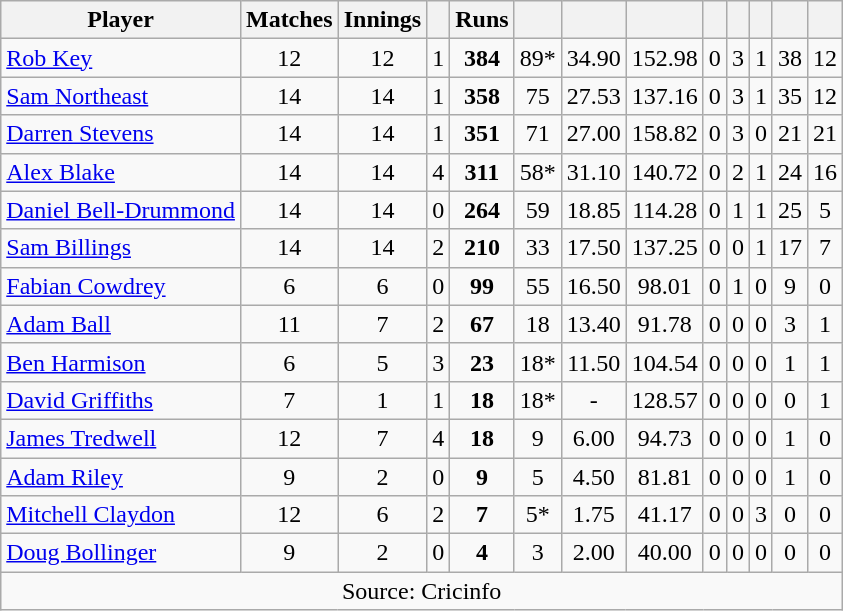<table class="wikitable" style="text-align:center">
<tr>
<th>Player</th>
<th>Matches</th>
<th>Innings</th>
<th></th>
<th>Runs</th>
<th></th>
<th></th>
<th></th>
<th></th>
<th></th>
<th></th>
<th></th>
<th></th>
</tr>
<tr>
<td align="left"><a href='#'>Rob Key</a></td>
<td>12</td>
<td>12</td>
<td>1</td>
<td><strong>384</strong></td>
<td>89*</td>
<td>34.90</td>
<td>152.98</td>
<td>0</td>
<td>3</td>
<td>1</td>
<td>38</td>
<td>12</td>
</tr>
<tr>
<td align="left"><a href='#'>Sam Northeast</a></td>
<td>14</td>
<td>14</td>
<td>1</td>
<td><strong>358</strong></td>
<td>75</td>
<td>27.53</td>
<td>137.16</td>
<td>0</td>
<td>3</td>
<td>1</td>
<td>35</td>
<td>12</td>
</tr>
<tr>
<td align="left"><a href='#'>Darren Stevens</a></td>
<td>14</td>
<td>14</td>
<td>1</td>
<td><strong>351</strong></td>
<td>71</td>
<td>27.00</td>
<td>158.82</td>
<td>0</td>
<td>3</td>
<td>0</td>
<td>21</td>
<td>21</td>
</tr>
<tr>
<td align="left"><a href='#'>Alex Blake</a></td>
<td>14</td>
<td>14</td>
<td>4</td>
<td><strong>311</strong></td>
<td>58*</td>
<td>31.10</td>
<td>140.72</td>
<td>0</td>
<td>2</td>
<td>1</td>
<td>24</td>
<td>16</td>
</tr>
<tr>
<td align="left"><a href='#'>Daniel Bell-Drummond</a></td>
<td>14</td>
<td>14</td>
<td>0</td>
<td><strong>264</strong></td>
<td>59</td>
<td>18.85</td>
<td>114.28</td>
<td>0</td>
<td>1</td>
<td>1</td>
<td>25</td>
<td>5</td>
</tr>
<tr>
<td align="left"><a href='#'>Sam Billings</a></td>
<td>14</td>
<td>14</td>
<td>2</td>
<td><strong>210</strong></td>
<td>33</td>
<td>17.50</td>
<td>137.25</td>
<td>0</td>
<td>0</td>
<td>1</td>
<td>17</td>
<td>7</td>
</tr>
<tr>
<td align="left"><a href='#'>Fabian Cowdrey</a></td>
<td>6</td>
<td>6</td>
<td>0</td>
<td><strong>99</strong></td>
<td>55</td>
<td>16.50</td>
<td>98.01</td>
<td>0</td>
<td>1</td>
<td>0</td>
<td>9</td>
<td>0</td>
</tr>
<tr>
<td align="left"><a href='#'>Adam Ball</a></td>
<td>11</td>
<td>7</td>
<td>2</td>
<td><strong>67</strong></td>
<td>18</td>
<td>13.40</td>
<td>91.78</td>
<td>0</td>
<td>0</td>
<td>0</td>
<td>3</td>
<td>1</td>
</tr>
<tr>
<td align="left"><a href='#'>Ben Harmison</a></td>
<td>6</td>
<td>5</td>
<td>3</td>
<td><strong>23</strong></td>
<td>18*</td>
<td>11.50</td>
<td>104.54</td>
<td>0</td>
<td>0</td>
<td>0</td>
<td>1</td>
<td>1</td>
</tr>
<tr>
<td align="left"><a href='#'>David Griffiths</a></td>
<td>7</td>
<td>1</td>
<td>1</td>
<td><strong>18</strong></td>
<td>18*</td>
<td>-</td>
<td>128.57</td>
<td>0</td>
<td>0</td>
<td>0</td>
<td>0</td>
<td>1</td>
</tr>
<tr>
<td align="left"><a href='#'>James Tredwell</a></td>
<td>12</td>
<td>7</td>
<td>4</td>
<td><strong>18</strong></td>
<td>9</td>
<td>6.00</td>
<td>94.73</td>
<td>0</td>
<td>0</td>
<td>0</td>
<td>1</td>
<td>0</td>
</tr>
<tr>
<td align="left"><a href='#'>Adam Riley</a></td>
<td>9</td>
<td>2</td>
<td>0</td>
<td><strong>9</strong></td>
<td>5</td>
<td>4.50</td>
<td>81.81</td>
<td>0</td>
<td>0</td>
<td>0</td>
<td>1</td>
<td>0</td>
</tr>
<tr>
<td align="left"><a href='#'>Mitchell Claydon</a></td>
<td>12</td>
<td>6</td>
<td>2</td>
<td><strong>7</strong></td>
<td>5*</td>
<td>1.75</td>
<td>41.17</td>
<td>0</td>
<td>0</td>
<td>3</td>
<td>0</td>
<td>0</td>
</tr>
<tr>
<td align="left"><a href='#'>Doug Bollinger</a></td>
<td>9</td>
<td>2</td>
<td>0</td>
<td><strong>4</strong></td>
<td>3</td>
<td>2.00</td>
<td>40.00</td>
<td>0</td>
<td>0</td>
<td>0</td>
<td>0</td>
<td>0</td>
</tr>
<tr>
<td colspan="13">Source: Cricinfo</td>
</tr>
</table>
